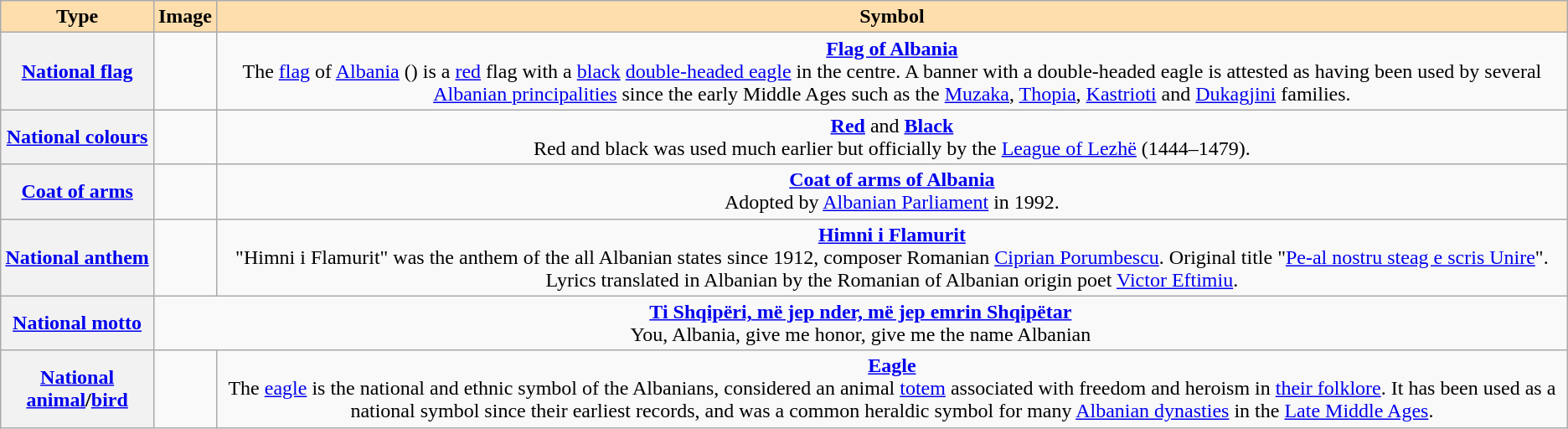<table class="wikitable" style="text-align:center;">
<tr>
<th style=background:#FFDEAD;>Type</th>
<th style=background:#FFDEAD;>Image</th>
<th style=background:#FFDEAD;>Symbol</th>
</tr>
<tr>
<th><a href='#'>National flag</a></th>
<td></td>
<td><strong><a href='#'>Flag of Albania</a></strong><br>The <a href='#'>flag</a> of <a href='#'>Albania</a> () is a <a href='#'>red</a> flag with a <a href='#'>black</a> <a href='#'>double-headed eagle</a> in the centre. A banner with a double-headed eagle is attested as having been used by several <a href='#'>Albanian principalities</a> since the early Middle Ages such as the <a href='#'>Muzaka</a>, <a href='#'>Thopia</a>, <a href='#'>Kastrioti</a> and <a href='#'>Dukagjini</a> families.</td>
</tr>
<tr>
<th><a href='#'>National colours</a></th>
<td></td>
<td><strong><a href='#'>Red</a></strong> and <strong><a href='#'>Black</a></strong><br>Red and black was used much earlier but officially by the <a href='#'>League of Lezhë</a> (1444–1479).</td>
</tr>
<tr>
<th><a href='#'>Coat of arms</a></th>
<td></td>
<td><strong><a href='#'>Coat of arms of Albania</a></strong><br>Adopted by <a href='#'>Albanian Parliament</a> in 1992.</td>
</tr>
<tr>
<th><a href='#'>National anthem</a></th>
<td></td>
<td><strong><a href='#'>Himni i Flamurit</a></strong><br>"Himni i Flamurit" was the anthem of the all Albanian states since 1912, composer Romanian <a href='#'>Ciprian Porumbescu</a>. Original title "<a href='#'>Pe-al nostru steag e scris Unire</a>". Lyrics translated in Albanian by the Romanian of Albanian origin poet <a href='#'>Victor Eftimiu</a>.</td>
</tr>
<tr>
<th><a href='#'>National motto</a></th>
<td colspan="2"><strong><a href='#'>Ti Shqipëri, më jep nder, më jep emrin Shqipëtar</a></strong><br>You, Albania, give me honor, give me the name Albanian</td>
</tr>
<tr>
<th><a href='#'>National animal</a>/<a href='#'>bird</a></th>
<td></td>
<td><strong><a href='#'>Eagle</a></strong><br>The <a href='#'>eagle</a> is the national and ethnic symbol of the Albanians, considered an animal <a href='#'>totem</a> associated with freedom and heroism in <a href='#'>their folklore</a>. It has been used as a national symbol since their earliest records, and was a common heraldic symbol for many <a href='#'>Albanian dynasties</a> in the <a href='#'>Late Middle Ages</a>.</td>
</tr>
</table>
